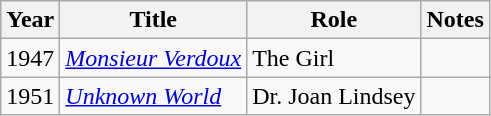<table class="wikitable">
<tr>
<th>Year</th>
<th>Title</th>
<th>Role</th>
<th>Notes</th>
</tr>
<tr>
<td>1947</td>
<td><em><a href='#'>Monsieur Verdoux</a></em></td>
<td>The Girl</td>
<td></td>
</tr>
<tr>
<td>1951</td>
<td><em><a href='#'>Unknown World</a></em></td>
<td>Dr. Joan Lindsey</td>
<td></td>
</tr>
</table>
